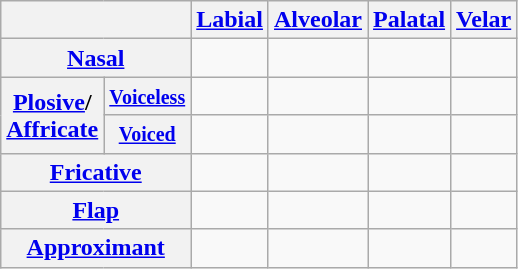<table class="wikitable" style="text-align:center;">
<tr>
<th colspan="2"></th>
<th><a href='#'>Labial</a></th>
<th><a href='#'>Alveolar</a></th>
<th><a href='#'>Palatal</a></th>
<th><a href='#'>Velar</a></th>
</tr>
<tr>
<th colspan="2"><a href='#'>Nasal</a></th>
<td></td>
<td></td>
<td></td>
<td></td>
</tr>
<tr>
<th rowspan="2"><a href='#'>Plosive</a>/<br><a href='#'>Affricate</a></th>
<th><small><a href='#'>Voiceless</a></small></th>
<td></td>
<td></td>
<td></td>
<td></td>
</tr>
<tr>
<th><small><a href='#'>Voiced</a></small></th>
<td></td>
<td></td>
<td></td>
<td></td>
</tr>
<tr>
<th colspan="2"><a href='#'>Fricative</a></th>
<td></td>
<td></td>
<td></td>
<td></td>
</tr>
<tr>
<th colspan="2"><a href='#'>Flap</a></th>
<td></td>
<td></td>
<td></td>
<td></td>
</tr>
<tr>
<th colspan="2"><a href='#'>Approximant</a></th>
<td></td>
<td></td>
<td></td>
<td></td>
</tr>
</table>
